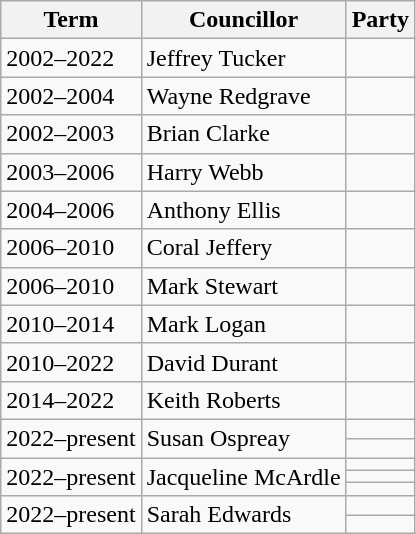<table class="wikitable">
<tr>
<th>Term</th>
<th>Councillor</th>
<th colspan=2>Party</th>
</tr>
<tr>
<td>2002–2022</td>
<td>Jeffrey Tucker</td>
<td></td>
</tr>
<tr>
<td>2002–2004</td>
<td>Wayne Redgrave</td>
<td></td>
</tr>
<tr>
<td>2002–2003</td>
<td>Brian Clarke</td>
<td></td>
</tr>
<tr>
<td>2003–2006</td>
<td>Harry Webb</td>
<td></td>
</tr>
<tr>
<td>2004–2006</td>
<td>Anthony Ellis</td>
<td></td>
</tr>
<tr>
<td>2006–2010</td>
<td>Coral Jeffery</td>
<td></td>
</tr>
<tr>
<td>2006–2010</td>
<td>Mark Stewart</td>
<td></td>
</tr>
<tr>
<td>2010–2014</td>
<td>Mark Logan</td>
<td></td>
</tr>
<tr>
<td>2010–2022</td>
<td>David Durant</td>
<td></td>
</tr>
<tr>
<td>2014–2022</td>
<td>Keith Roberts</td>
<td></td>
</tr>
<tr>
<td rowspan=2>2022–present</td>
<td rowspan=2>Susan Ospreay</td>
<td></td>
</tr>
<tr>
<td></td>
</tr>
<tr>
<td rowspan=3>2022–present</td>
<td rowspan=3>Jacqueline McArdle</td>
<td></td>
</tr>
<tr>
<td></td>
</tr>
<tr>
<td></td>
</tr>
<tr>
<td rowspan=2>2022–present</td>
<td rowspan=2>Sarah Edwards</td>
<td></td>
</tr>
<tr>
<td></td>
</tr>
</table>
